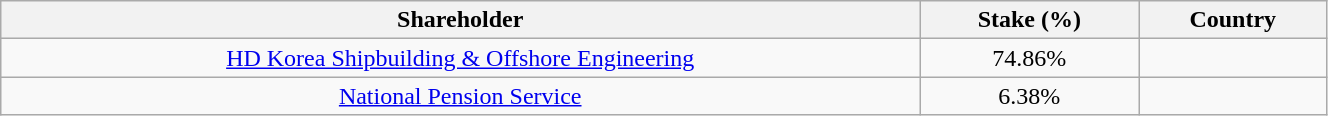<table class="wikitable" style="text-align:center; width:70%;">
<tr>
<th>Shareholder</th>
<th>Stake (%)</th>
<th>Country</th>
</tr>
<tr>
<td><a href='#'>HD Korea Shipbuilding & Offshore Engineering</a></td>
<td>74.86%</td>
<td></td>
</tr>
<tr>
<td><a href='#'>National Pension Service</a></td>
<td>6.38%</td>
<td></td>
</tr>
</table>
